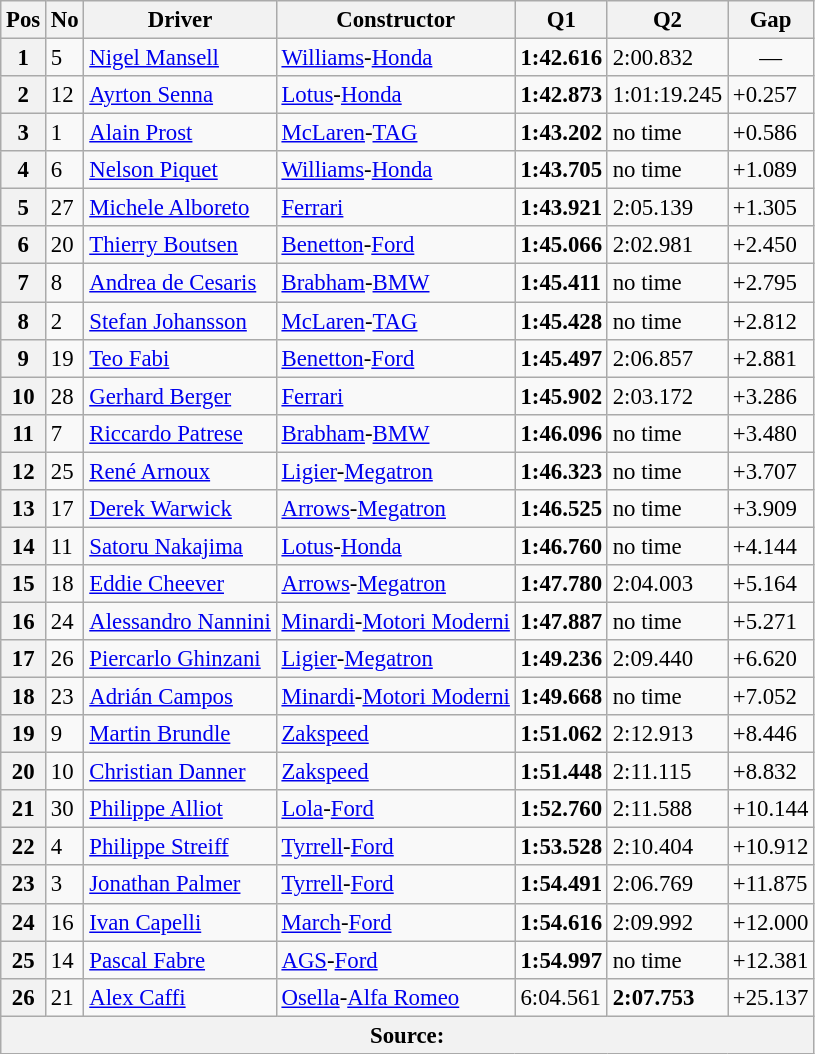<table class="wikitable sortable" style="font-size: 95%;">
<tr>
<th>Pos</th>
<th>No</th>
<th>Driver</th>
<th>Constructor</th>
<th>Q1</th>
<th>Q2</th>
<th>Gap</th>
</tr>
<tr>
<th>1</th>
<td>5</td>
<td> <a href='#'>Nigel Mansell</a></td>
<td><a href='#'>Williams</a>-<a href='#'>Honda</a></td>
<td><strong>1:42.616</strong></td>
<td>2:00.832</td>
<td align="center">—</td>
</tr>
<tr>
<th>2</th>
<td>12</td>
<td> <a href='#'>Ayrton Senna</a></td>
<td><a href='#'>Lotus</a>-<a href='#'>Honda</a></td>
<td><strong>1:42.873</strong></td>
<td>1:01:19.245</td>
<td>+0.257</td>
</tr>
<tr>
<th>3</th>
<td>1</td>
<td> <a href='#'>Alain Prost</a></td>
<td><a href='#'>McLaren</a>-<a href='#'>TAG</a></td>
<td><strong>1:43.202</strong></td>
<td>no time</td>
<td>+0.586</td>
</tr>
<tr>
<th>4</th>
<td>6</td>
<td> <a href='#'>Nelson Piquet</a></td>
<td><a href='#'>Williams</a>-<a href='#'>Honda</a></td>
<td><strong>1:43.705</strong></td>
<td>no time</td>
<td>+1.089</td>
</tr>
<tr>
<th>5</th>
<td>27</td>
<td> <a href='#'>Michele Alboreto</a></td>
<td><a href='#'>Ferrari</a></td>
<td><strong>1:43.921</strong></td>
<td>2:05.139</td>
<td>+1.305</td>
</tr>
<tr>
<th>6</th>
<td>20</td>
<td> <a href='#'>Thierry Boutsen</a></td>
<td><a href='#'>Benetton</a>-<a href='#'>Ford</a></td>
<td><strong>1:45.066</strong></td>
<td>2:02.981</td>
<td>+2.450</td>
</tr>
<tr>
<th>7</th>
<td>8</td>
<td> <a href='#'>Andrea de Cesaris</a></td>
<td><a href='#'>Brabham</a>-<a href='#'>BMW</a></td>
<td><strong>1:45.411</strong></td>
<td>no time</td>
<td>+2.795</td>
</tr>
<tr>
<th>8</th>
<td>2</td>
<td> <a href='#'>Stefan Johansson</a></td>
<td><a href='#'>McLaren</a>-<a href='#'>TAG</a></td>
<td><strong>1:45.428</strong></td>
<td>no time</td>
<td>+2.812</td>
</tr>
<tr>
<th>9</th>
<td>19</td>
<td> <a href='#'>Teo Fabi</a></td>
<td><a href='#'>Benetton</a>-<a href='#'>Ford</a></td>
<td><strong>1:45.497</strong></td>
<td>2:06.857</td>
<td>+2.881</td>
</tr>
<tr>
<th>10</th>
<td>28</td>
<td> <a href='#'>Gerhard Berger</a></td>
<td><a href='#'>Ferrari</a></td>
<td><strong>1:45.902</strong></td>
<td>2:03.172</td>
<td>+3.286</td>
</tr>
<tr>
<th>11</th>
<td>7</td>
<td> <a href='#'>Riccardo Patrese</a></td>
<td><a href='#'>Brabham</a>-<a href='#'>BMW</a></td>
<td><strong>1:46.096</strong></td>
<td>no time</td>
<td>+3.480</td>
</tr>
<tr>
<th>12</th>
<td>25</td>
<td> <a href='#'>René Arnoux</a></td>
<td><a href='#'>Ligier</a>-<a href='#'>Megatron</a></td>
<td><strong>1:46.323</strong></td>
<td>no time</td>
<td>+3.707</td>
</tr>
<tr>
<th>13</th>
<td>17</td>
<td> <a href='#'>Derek Warwick</a></td>
<td><a href='#'>Arrows</a>-<a href='#'>Megatron</a></td>
<td><strong>1:46.525</strong></td>
<td>no time</td>
<td>+3.909</td>
</tr>
<tr>
<th>14</th>
<td>11</td>
<td> <a href='#'>Satoru Nakajima</a></td>
<td><a href='#'>Lotus</a>-<a href='#'>Honda</a></td>
<td><strong>1:46.760</strong></td>
<td>no time</td>
<td>+4.144</td>
</tr>
<tr>
<th>15</th>
<td>18</td>
<td> <a href='#'>Eddie Cheever</a></td>
<td><a href='#'>Arrows</a>-<a href='#'>Megatron</a></td>
<td><strong>1:47.780</strong></td>
<td>2:04.003</td>
<td>+5.164</td>
</tr>
<tr>
<th>16</th>
<td>24</td>
<td> <a href='#'>Alessandro Nannini</a></td>
<td><a href='#'>Minardi</a>-<a href='#'>Motori Moderni</a></td>
<td><strong>1:47.887</strong></td>
<td>no time</td>
<td>+5.271</td>
</tr>
<tr>
<th>17</th>
<td>26</td>
<td> <a href='#'>Piercarlo Ghinzani</a></td>
<td><a href='#'>Ligier</a>-<a href='#'>Megatron</a></td>
<td><strong>1:49.236</strong></td>
<td>2:09.440</td>
<td>+6.620</td>
</tr>
<tr>
<th>18</th>
<td>23</td>
<td> <a href='#'>Adrián Campos</a></td>
<td><a href='#'>Minardi</a>-<a href='#'>Motori Moderni</a></td>
<td><strong>1:49.668</strong></td>
<td>no time</td>
<td>+7.052</td>
</tr>
<tr>
<th>19</th>
<td>9</td>
<td> <a href='#'>Martin Brundle</a></td>
<td><a href='#'>Zakspeed</a></td>
<td><strong>1:51.062</strong></td>
<td>2:12.913</td>
<td>+8.446</td>
</tr>
<tr>
<th>20</th>
<td>10</td>
<td> <a href='#'>Christian Danner</a></td>
<td><a href='#'>Zakspeed</a></td>
<td><strong>1:51.448</strong></td>
<td>2:11.115</td>
<td>+8.832</td>
</tr>
<tr>
<th>21</th>
<td>30</td>
<td> <a href='#'>Philippe Alliot</a></td>
<td><a href='#'>Lola</a>-<a href='#'>Ford</a></td>
<td><strong>1:52.760</strong></td>
<td>2:11.588</td>
<td>+10.144</td>
</tr>
<tr>
<th>22</th>
<td>4</td>
<td> <a href='#'>Philippe Streiff</a></td>
<td><a href='#'>Tyrrell</a>-<a href='#'>Ford</a></td>
<td><strong>1:53.528</strong></td>
<td>2:10.404</td>
<td>+10.912</td>
</tr>
<tr>
<th>23</th>
<td>3</td>
<td> <a href='#'>Jonathan Palmer</a></td>
<td><a href='#'>Tyrrell</a>-<a href='#'>Ford</a></td>
<td><strong>1:54.491</strong></td>
<td>2:06.769</td>
<td>+11.875</td>
</tr>
<tr>
<th>24</th>
<td>16</td>
<td> <a href='#'>Ivan Capelli</a></td>
<td><a href='#'>March</a>-<a href='#'>Ford</a></td>
<td><strong>1:54.616</strong></td>
<td>2:09.992</td>
<td>+12.000</td>
</tr>
<tr>
<th>25</th>
<td>14</td>
<td> <a href='#'>Pascal Fabre</a></td>
<td><a href='#'>AGS</a>-<a href='#'>Ford</a></td>
<td><strong>1:54.997</strong></td>
<td>no time</td>
<td>+12.381</td>
</tr>
<tr>
<th>26</th>
<td>21</td>
<td> <a href='#'>Alex Caffi</a></td>
<td><a href='#'>Osella</a>-<a href='#'>Alfa Romeo</a></td>
<td>6:04.561</td>
<td><strong>2:07.753</strong></td>
<td>+25.137</td>
</tr>
<tr>
<th colspan="8">Source:</th>
</tr>
</table>
